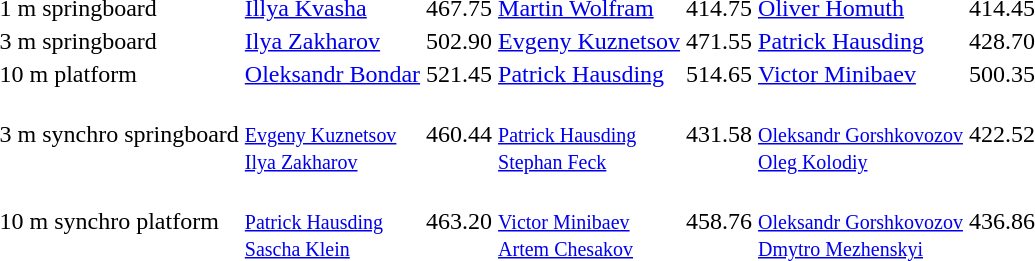<table>
<tr>
<td>1 m springboard<br></td>
<td><a href='#'>Illya Kvasha</a> <br> </td>
<td>467.75</td>
<td><a href='#'>Martin Wolfram</a> <br> </td>
<td>414.75</td>
<td><a href='#'>Oliver Homuth</a> <br> </td>
<td>414.45</td>
</tr>
<tr>
<td>3 m springboard<br></td>
<td><a href='#'>Ilya Zakharov</a> <br> </td>
<td>502.90</td>
<td><a href='#'>Evgeny Kuznetsov</a> <br> </td>
<td>471.55</td>
<td><a href='#'>Patrick Hausding</a> <br> </td>
<td>428.70</td>
</tr>
<tr>
<td>10 m platform<br></td>
<td><a href='#'>Oleksandr Bondar</a> <br> </td>
<td>521.45</td>
<td><a href='#'>Patrick Hausding</a> <br> </td>
<td>514.65</td>
<td><a href='#'>Victor Minibaev</a> <br> </td>
<td>500.35</td>
</tr>
<tr>
<td>3 m synchro springboard<br></td>
<td> <br><small><a href='#'>Evgeny Kuznetsov</a><br><a href='#'>Ilya Zakharov</a></small></td>
<td>460.44</td>
<td> <br><small><a href='#'>Patrick Hausding</a><br><a href='#'>Stephan Feck</a></small></td>
<td>431.58</td>
<td> <br><small><a href='#'>Oleksandr Gorshkovozov</a><br><a href='#'>Oleg Kolodiy</a></small></td>
<td>422.52</td>
</tr>
<tr>
<td>10 m synchro platform<br></td>
<td> <br><small><a href='#'>Patrick Hausding</a><br><a href='#'>Sascha Klein</a></small></td>
<td>463.20</td>
<td> <br><small><a href='#'>Victor Minibaev</a><br><a href='#'>Artem Chesakov</a></small></td>
<td>458.76</td>
<td> <br><small><a href='#'>Oleksandr Gorshkovozov</a><br><a href='#'>Dmytro Mezhenskyi</a></small></td>
<td>436.86</td>
</tr>
</table>
